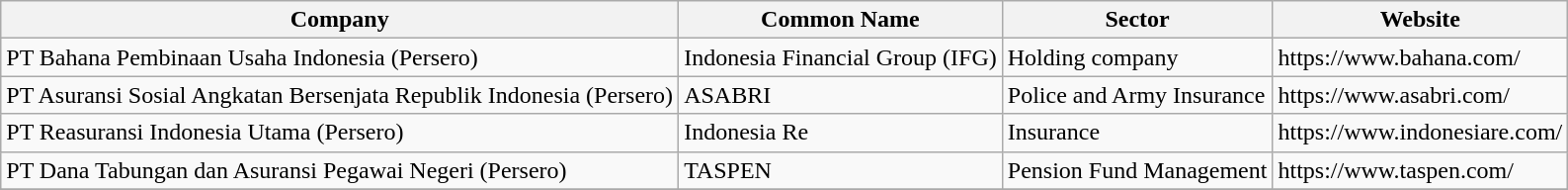<table class="wikitable sortable">
<tr>
<th>Company</th>
<th>Common Name</th>
<th>Sector</th>
<th>Website</th>
</tr>
<tr>
<td>PT Bahana Pembinaan Usaha Indonesia (Persero)</td>
<td>Indonesia Financial Group (IFG)</td>
<td>Holding company</td>
<td>https://www.bahana.com/</td>
</tr>
<tr>
<td>PT Asuransi Sosial Angkatan Bersenjata Republik Indonesia (Persero)</td>
<td>ASABRI</td>
<td>Police and Army Insurance</td>
<td>https://www.asabri.com/</td>
</tr>
<tr>
<td>PT Reasuransi Indonesia Utama (Persero)</td>
<td>Indonesia Re</td>
<td>Insurance</td>
<td>https://www.indonesiare.com/</td>
</tr>
<tr>
<td>PT Dana Tabungan dan Asuransi Pegawai Negeri (Persero)</td>
<td>TASPEN</td>
<td>Pension Fund Management</td>
<td>https://www.taspen.com/</td>
</tr>
<tr>
</tr>
</table>
